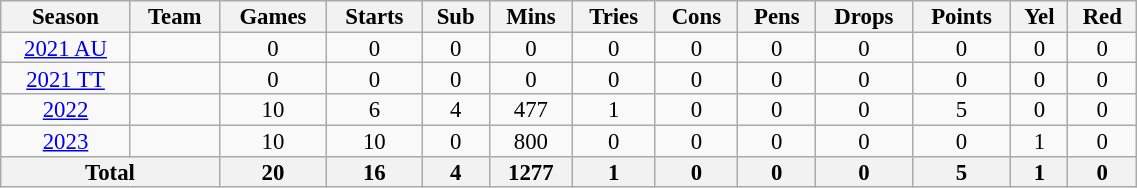<table class="wikitable" style="text-align:center; line-height:90%; font-size:95%; width:60%;">
<tr>
<th>Season</th>
<th>Team</th>
<th>Games</th>
<th>Starts</th>
<th>Sub</th>
<th>Mins</th>
<th>Tries</th>
<th>Cons</th>
<th>Pens</th>
<th>Drops</th>
<th>Points</th>
<th>Yel</th>
<th>Red</th>
</tr>
<tr>
<td><a href='#'>2021 AU</a></td>
<td></td>
<td>0</td>
<td>0</td>
<td>0</td>
<td>0</td>
<td>0</td>
<td>0</td>
<td>0</td>
<td>0</td>
<td>0</td>
<td>0</td>
<td>0</td>
</tr>
<tr>
<td><a href='#'>2021 TT</a></td>
<td></td>
<td>0</td>
<td>0</td>
<td>0</td>
<td>0</td>
<td>0</td>
<td>0</td>
<td>0</td>
<td>0</td>
<td>0</td>
<td>0</td>
<td>0</td>
</tr>
<tr>
<td><a href='#'>2022</a></td>
<td></td>
<td>10</td>
<td>6</td>
<td>4</td>
<td>477</td>
<td>1</td>
<td>0</td>
<td>0</td>
<td>0</td>
<td>5</td>
<td>0</td>
<td>0</td>
</tr>
<tr>
<td><a href='#'>2023</a></td>
<td></td>
<td>10</td>
<td>10</td>
<td>0</td>
<td>800</td>
<td>0</td>
<td>0</td>
<td>0</td>
<td>0</td>
<td>0</td>
<td>1</td>
<td>0</td>
</tr>
<tr>
<th colspan="2">Total</th>
<th>20</th>
<th>16</th>
<th>4</th>
<th>1277</th>
<th>1</th>
<th>0</th>
<th>0</th>
<th>0</th>
<th>5</th>
<th>1</th>
<th>0</th>
</tr>
</table>
